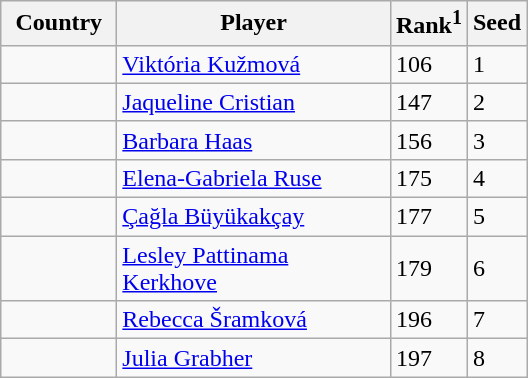<table class="sortable wikitable">
<tr>
<th style="width:70px;">Country</th>
<th style="width:175px;">Player</th>
<th>Rank<sup>1</sup></th>
<th>Seed</th>
</tr>
<tr>
<td></td>
<td><a href='#'>Viktória Kužmová</a></td>
<td>106</td>
<td>1</td>
</tr>
<tr>
<td></td>
<td><a href='#'>Jaqueline Cristian</a></td>
<td>147</td>
<td>2</td>
</tr>
<tr>
<td></td>
<td><a href='#'>Barbara Haas</a></td>
<td>156</td>
<td>3</td>
</tr>
<tr>
<td></td>
<td><a href='#'>Elena-Gabriela Ruse</a></td>
<td>175</td>
<td>4</td>
</tr>
<tr>
<td></td>
<td><a href='#'>Çağla Büyükakçay</a></td>
<td>177</td>
<td>5</td>
</tr>
<tr>
<td></td>
<td><a href='#'>Lesley Pattinama Kerkhove</a></td>
<td>179</td>
<td>6</td>
</tr>
<tr>
<td></td>
<td><a href='#'>Rebecca Šramková</a></td>
<td>196</td>
<td>7</td>
</tr>
<tr>
<td></td>
<td><a href='#'>Julia Grabher</a></td>
<td>197</td>
<td>8</td>
</tr>
</table>
